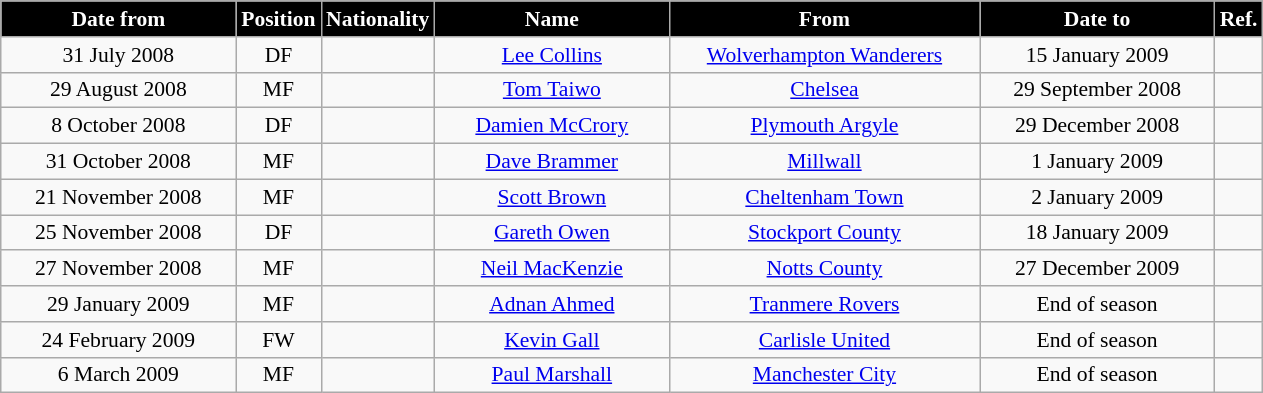<table class="wikitable" style="text-align:center; font-size:90%; ">
<tr>
<th style="background:#000000; color:white; width:150px;">Date from</th>
<th style="background:#000000; color:white; width:50px;">Position</th>
<th style="background:#000000; color:white; width:50px;">Nationality</th>
<th style="background:#000000; color:white; width:150px;">Name</th>
<th style="background:#000000; color:white; width:200px;">From</th>
<th style="background:#000000; color:white; width:150px;">Date to</th>
<th style="background:#000000; color:white; width:25px;">Ref.</th>
</tr>
<tr>
<td>31 July 2008</td>
<td>DF</td>
<td></td>
<td><a href='#'>Lee Collins</a></td>
<td><a href='#'>Wolverhampton Wanderers</a></td>
<td>15 January 2009</td>
<td></td>
</tr>
<tr>
<td>29 August 2008</td>
<td>MF</td>
<td></td>
<td><a href='#'>Tom Taiwo</a></td>
<td><a href='#'>Chelsea</a></td>
<td>29 September 2008</td>
<td></td>
</tr>
<tr>
<td>8 October 2008</td>
<td>DF</td>
<td></td>
<td><a href='#'>Damien McCrory</a></td>
<td><a href='#'>Plymouth Argyle</a></td>
<td>29 December 2008</td>
<td></td>
</tr>
<tr>
<td>31 October 2008</td>
<td>MF</td>
<td></td>
<td><a href='#'>Dave Brammer</a></td>
<td><a href='#'>Millwall</a></td>
<td>1 January 2009</td>
<td></td>
</tr>
<tr>
<td>21 November 2008</td>
<td>MF</td>
<td></td>
<td><a href='#'>Scott Brown</a></td>
<td><a href='#'>Cheltenham Town</a></td>
<td>2 January 2009</td>
<td></td>
</tr>
<tr>
<td>25 November 2008</td>
<td>DF</td>
<td></td>
<td><a href='#'>Gareth Owen</a></td>
<td><a href='#'>Stockport County</a></td>
<td>18 January 2009</td>
<td></td>
</tr>
<tr>
<td>27 November 2008</td>
<td>MF</td>
<td></td>
<td><a href='#'>Neil MacKenzie</a></td>
<td><a href='#'>Notts County</a></td>
<td>27 December 2009</td>
<td></td>
</tr>
<tr>
<td>29 January 2009</td>
<td>MF</td>
<td></td>
<td><a href='#'>Adnan Ahmed</a></td>
<td><a href='#'>Tranmere Rovers</a></td>
<td>End of season</td>
<td></td>
</tr>
<tr>
<td>24 February 2009</td>
<td>FW</td>
<td></td>
<td><a href='#'>Kevin Gall</a></td>
<td><a href='#'>Carlisle United</a></td>
<td>End of season</td>
<td></td>
</tr>
<tr>
<td>6 March 2009</td>
<td>MF</td>
<td></td>
<td><a href='#'>Paul Marshall</a></td>
<td><a href='#'>Manchester City</a></td>
<td>End of season</td>
<td></td>
</tr>
</table>
